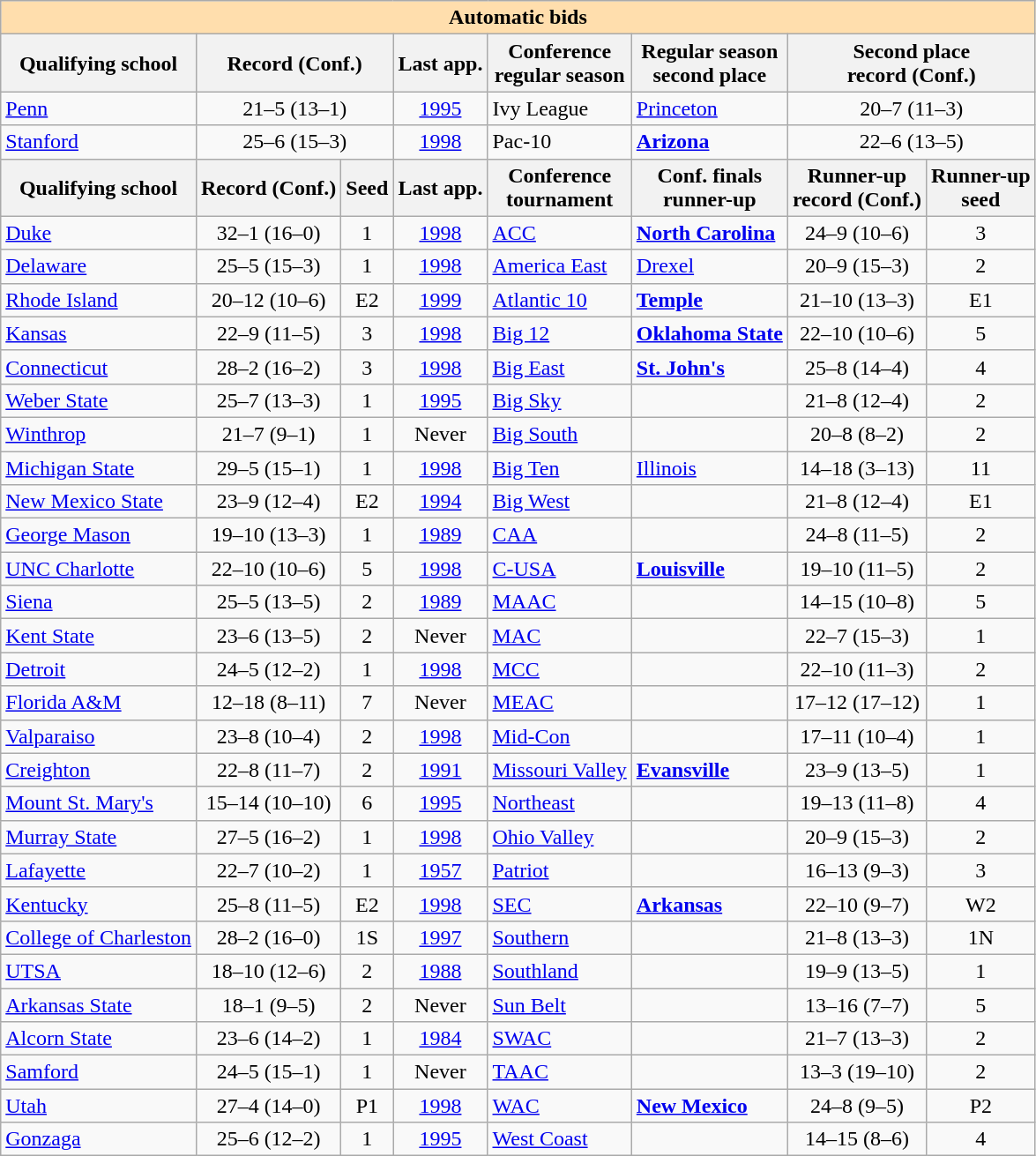<table class="wikitable">
<tr>
<th colspan="8" style="background:#ffdead;">Automatic bids</th>
</tr>
<tr>
<th>Qualifying school</th>
<th colspan="2">Record (Conf.)</th>
<th>Last app.</th>
<th>Conference<br>regular season</th>
<th>Regular season<br>second place</th>
<th colspan="2">Second place<br>record (Conf.)</th>
</tr>
<tr>
<td><a href='#'>Penn</a></td>
<td colspan=2 align=center>21–5 (13–1)</td>
<td align=center><a href='#'>1995</a></td>
<td>Ivy League</td>
<td><a href='#'>Princeton</a></td>
<td colspan=2 align=center>20–7 (11–3)</td>
</tr>
<tr>
<td><a href='#'>Stanford</a></td>
<td colspan=2 align=center>25–6 (15–3)</td>
<td align=center><a href='#'>1998</a></td>
<td>Pac-10</td>
<td><strong><a href='#'>Arizona</a></strong></td>
<td colspan=2 align=center>22–6 (13–5)</td>
</tr>
<tr>
<th>Qualifying school</th>
<th>Record (Conf.)</th>
<th>Seed</th>
<th>Last app.</th>
<th>Conference<br>tournament</th>
<th>Conf. finals<br>runner-up</th>
<th>Runner-up<br>record (Conf.)</th>
<th>Runner-up<br>seed</th>
</tr>
<tr>
<td><a href='#'>Duke</a></td>
<td align=center>32–1 (16–0)</td>
<td align=center>1</td>
<td align=center><a href='#'>1998</a></td>
<td><a href='#'>ACC</a></td>
<td><strong><a href='#'>North Carolina</a></strong></td>
<td align=center>24–9 (10–6)</td>
<td align=center>3</td>
</tr>
<tr>
<td><a href='#'>Delaware</a></td>
<td align=center>25–5 (15–3)</td>
<td align=center>1</td>
<td align=center><a href='#'>1998</a></td>
<td><a href='#'>America East</a></td>
<td><a href='#'>Drexel</a></td>
<td align=center>20–9 (15–3)</td>
<td align=center>2</td>
</tr>
<tr>
<td><a href='#'>Rhode Island</a></td>
<td align=center>20–12 (10–6)</td>
<td align=center>E2</td>
<td align=center><a href='#'>1999</a></td>
<td><a href='#'>Atlantic 10</a></td>
<td><strong><a href='#'>Temple</a></strong></td>
<td align=center>21–10 (13–3)</td>
<td align=center>E1</td>
</tr>
<tr>
<td><a href='#'>Kansas</a></td>
<td align=center>22–9 (11–5)</td>
<td align=center>3</td>
<td align=center><a href='#'>1998</a></td>
<td><a href='#'>Big 12</a></td>
<td><strong><a href='#'>Oklahoma State</a></strong></td>
<td align=center>22–10 (10–6)</td>
<td align=center>5</td>
</tr>
<tr>
<td><a href='#'>Connecticut</a></td>
<td align=center>28–2 (16–2)</td>
<td align=center>3</td>
<td align=center><a href='#'>1998</a></td>
<td><a href='#'>Big East</a></td>
<td><strong><a href='#'>St. John's</a></strong></td>
<td align=center>25–8 (14–4)</td>
<td align=center>4</td>
</tr>
<tr>
<td><a href='#'>Weber State</a></td>
<td align=center>25–7 (13–3)</td>
<td align=center>1</td>
<td align=center><a href='#'>1995</a></td>
<td><a href='#'>Big Sky</a></td>
<td></td>
<td align=center>21–8 (12–4)</td>
<td align=center>2</td>
</tr>
<tr>
<td><a href='#'>Winthrop</a></td>
<td align=center>21–7 (9–1)</td>
<td align=center>1</td>
<td align=center>Never</td>
<td><a href='#'>Big South</a></td>
<td></td>
<td align=center>20–8 (8–2)</td>
<td align=center>2</td>
</tr>
<tr>
<td><a href='#'>Michigan State</a></td>
<td align=center>29–5 (15–1)</td>
<td align=center>1</td>
<td align=center><a href='#'>1998</a></td>
<td><a href='#'>Big Ten</a></td>
<td><a href='#'>Illinois</a></td>
<td align=center>14–18 (3–13)</td>
<td align=center>11</td>
</tr>
<tr>
<td><a href='#'>New Mexico State</a></td>
<td align=center>23–9 (12–4)</td>
<td align=center>E2</td>
<td align=center><a href='#'>1994</a></td>
<td><a href='#'>Big West</a></td>
<td></td>
<td align=center>21–8 (12–4)</td>
<td align=center>E1</td>
</tr>
<tr>
<td><a href='#'>George Mason</a></td>
<td align=center>19–10 (13–3)</td>
<td align=center>1</td>
<td align=center><a href='#'>1989</a></td>
<td><a href='#'>CAA</a></td>
<td></td>
<td align=center>24–8 (11–5)</td>
<td align=center>2</td>
</tr>
<tr>
<td><a href='#'>UNC Charlotte</a></td>
<td align=center>22–10 (10–6)</td>
<td align=center>5</td>
<td align=center><a href='#'>1998</a></td>
<td><a href='#'>C-USA</a></td>
<td><strong><a href='#'>Louisville</a></strong></td>
<td align=center>19–10 (11–5)</td>
<td align=center>2</td>
</tr>
<tr>
<td><a href='#'>Siena</a></td>
<td align=center>25–5 (13–5)</td>
<td align=center>2</td>
<td align=center><a href='#'>1989</a></td>
<td><a href='#'>MAAC</a></td>
<td></td>
<td align=center>14–15 (10–8)</td>
<td align=center>5</td>
</tr>
<tr>
<td><a href='#'>Kent State</a></td>
<td align=center>23–6 (13–5)</td>
<td align=center>2</td>
<td align=center>Never</td>
<td><a href='#'>MAC</a></td>
<td><strong></strong></td>
<td align=center>22–7 (15–3)</td>
<td align=center>1</td>
</tr>
<tr>
<td><a href='#'>Detroit</a></td>
<td align=center>24–5 (12–2)</td>
<td align=center>1</td>
<td align=center><a href='#'>1998</a></td>
<td><a href='#'>MCC</a></td>
<td></td>
<td align=center>22–10 (11–3)</td>
<td align=center>2</td>
</tr>
<tr>
<td><a href='#'>Florida A&M</a></td>
<td align=center>12–18 (8–11)</td>
<td align=center>7</td>
<td align=center>Never</td>
<td><a href='#'>MEAC</a></td>
<td></td>
<td align=center>17–12 (17–12)</td>
<td align=center>1</td>
</tr>
<tr>
<td><a href='#'>Valparaiso</a></td>
<td align=center>23–8 (10–4)</td>
<td align=center>2</td>
<td align=center><a href='#'>1998</a></td>
<td><a href='#'>Mid-Con</a></td>
<td></td>
<td align=center>17–11 (10–4)</td>
<td align=center>1</td>
</tr>
<tr>
<td><a href='#'>Creighton</a></td>
<td align=center>22–8 (11–7)</td>
<td align=center>2</td>
<td align=center><a href='#'>1991</a></td>
<td><a href='#'>Missouri Valley</a></td>
<td><strong><a href='#'>Evansville</a></strong></td>
<td align=center>23–9 (13–5)</td>
<td align=center>1</td>
</tr>
<tr>
<td><a href='#'>Mount St. Mary's</a></td>
<td align=center>15–14 (10–10)</td>
<td align=center>6</td>
<td align=center><a href='#'>1995</a></td>
<td><a href='#'>Northeast</a></td>
<td></td>
<td align=center>19–13 (11–8)</td>
<td align=center>4</td>
</tr>
<tr>
<td><a href='#'>Murray State</a></td>
<td align=center>27–5 (16–2)</td>
<td align=center>1</td>
<td align=center><a href='#'>1998</a></td>
<td><a href='#'>Ohio Valley</a></td>
<td></td>
<td align=center>20–9 (15–3)</td>
<td align=center>2</td>
</tr>
<tr>
<td><a href='#'>Lafayette</a></td>
<td align=center>22–7 (10–2)</td>
<td align=center>1</td>
<td align=center><a href='#'>1957</a></td>
<td><a href='#'>Patriot</a></td>
<td></td>
<td align=center>16–13 (9–3)</td>
<td align=center>3</td>
</tr>
<tr>
<td><a href='#'>Kentucky</a></td>
<td align=center>25–8 (11–5)</td>
<td align=center>E2</td>
<td align=center><a href='#'>1998</a></td>
<td><a href='#'>SEC</a></td>
<td><strong><a href='#'>Arkansas</a></strong></td>
<td align=center>22–10 (9–7)</td>
<td align=center>W2</td>
</tr>
<tr>
<td><a href='#'>College of Charleston</a></td>
<td align=center>28–2 (16–0)</td>
<td align=center>1S</td>
<td align=center><a href='#'>1997</a></td>
<td><a href='#'>Southern</a></td>
<td></td>
<td align=center>21–8 (13–3)</td>
<td align=center>1N</td>
</tr>
<tr>
<td><a href='#'>UTSA</a></td>
<td align=center>18–10 (12–6)</td>
<td align=center>2</td>
<td align=center><a href='#'>1988</a></td>
<td><a href='#'>Southland</a></td>
<td></td>
<td align=center>19–9 (13–5)</td>
<td align=center>1</td>
</tr>
<tr>
<td><a href='#'>Arkansas State</a></td>
<td align=center>18–1 (9–5)</td>
<td align=center>2</td>
<td align=center>Never</td>
<td><a href='#'>Sun Belt</a></td>
<td></td>
<td align=center>13–16 (7–7)</td>
<td align=center>5</td>
</tr>
<tr>
<td><a href='#'>Alcorn State</a></td>
<td align=center>23–6 (14–2)</td>
<td align=center>1</td>
<td align=center><a href='#'>1984</a></td>
<td><a href='#'>SWAC</a></td>
<td></td>
<td align=center>21–7 (13–3)</td>
<td align=center>2</td>
</tr>
<tr>
<td><a href='#'>Samford</a></td>
<td align=center>24–5 (15–1)</td>
<td align=center>1</td>
<td align=center>Never</td>
<td><a href='#'>TAAC</a></td>
<td></td>
<td align=center>13–3 (19–10)</td>
<td align=center>2</td>
</tr>
<tr>
<td><a href='#'>Utah</a></td>
<td align=center>27–4 (14–0)</td>
<td align=center>P1</td>
<td align=center><a href='#'>1998</a></td>
<td><a href='#'>WAC</a></td>
<td><strong><a href='#'>New Mexico</a></strong></td>
<td align=center>24–8 (9–5)</td>
<td align=center>P2</td>
</tr>
<tr>
<td><a href='#'>Gonzaga</a></td>
<td align=center>25–6 (12–2)</td>
<td align=center>1</td>
<td align=center><a href='#'>1995</a></td>
<td><a href='#'>West Coast</a></td>
<td></td>
<td align=center>14–15 (8–6)</td>
<td align=center>4</td>
</tr>
</table>
